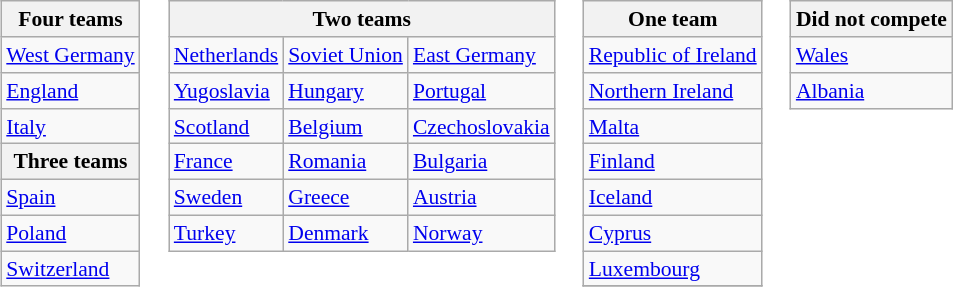<table>
<tr valign=top style="font-size:90%">
<td><br><table class="wikitable">
<tr>
<th>Four teams</th>
</tr>
<tr>
<td> <a href='#'>West Germany</a></td>
</tr>
<tr>
<td> <a href='#'>England</a></td>
</tr>
<tr>
<td> <a href='#'>Italy</a></td>
</tr>
<tr>
<th>Three teams</th>
</tr>
<tr>
<td> <a href='#'>Spain</a></td>
</tr>
<tr>
<td> <a href='#'>Poland</a></td>
</tr>
<tr>
<td> <a href='#'>Switzerland</a></td>
</tr>
</table>
</td>
<td><br><table class="wikitable">
<tr>
<th colspan="3">Two teams</th>
</tr>
<tr>
<td> <a href='#'>Netherlands</a></td>
<td> <a href='#'>Soviet Union</a></td>
<td> <a href='#'>East Germany</a></td>
</tr>
<tr>
<td> <a href='#'>Yugoslavia</a></td>
<td> <a href='#'>Hungary</a></td>
<td> <a href='#'>Portugal</a></td>
</tr>
<tr>
<td> <a href='#'>Scotland</a></td>
<td> <a href='#'>Belgium</a></td>
<td> <a href='#'>Czechoslovakia</a></td>
</tr>
<tr>
<td> <a href='#'>France</a></td>
<td> <a href='#'>Romania</a></td>
<td> <a href='#'>Bulgaria</a></td>
</tr>
<tr>
<td> <a href='#'>Sweden</a></td>
<td> <a href='#'>Greece</a></td>
<td> <a href='#'>Austria</a></td>
</tr>
<tr>
<td> <a href='#'>Turkey</a></td>
<td> <a href='#'>Denmark</a></td>
<td> <a href='#'>Norway</a></td>
</tr>
</table>
</td>
<td><br><table class="wikitable">
<tr>
<th>One team</th>
</tr>
<tr>
<td> <a href='#'>Republic of Ireland</a></td>
</tr>
<tr>
<td> <a href='#'>Northern Ireland</a></td>
</tr>
<tr>
<td> <a href='#'>Malta</a></td>
</tr>
<tr>
<td> <a href='#'>Finland</a></td>
</tr>
<tr>
<td> <a href='#'>Iceland</a></td>
</tr>
<tr>
<td> <a href='#'>Cyprus</a></td>
</tr>
<tr>
<td> <a href='#'>Luxembourg</a></td>
</tr>
<tr>
</tr>
</table>
</td>
<td><br><table class="wikitable">
<tr>
<th>Did not compete</th>
</tr>
<tr>
<td> <a href='#'>Wales</a></td>
</tr>
<tr>
<td> <a href='#'>Albania</a></td>
</tr>
</table>
</td>
</tr>
</table>
